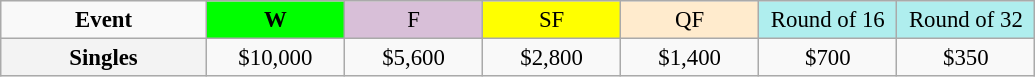<table class=wikitable style=font-size:95%;text-align:center>
<tr>
<td style="width:130px"><strong>Event</strong></td>
<td style="width:85px; background:lime"><strong>W</strong></td>
<td style="width:85px; background:thistle">F</td>
<td style="width:85px; background:#ffff00">SF</td>
<td style="width:85px; background:#ffebcd">QF</td>
<td style="width:85px; background:#afeeee">Round of 16</td>
<td style="width:85px; background:#afeeee">Round of 32</td>
</tr>
<tr>
<th style=background:#f3f3f3>Singles </th>
<td>$10,000</td>
<td>$5,600</td>
<td>$2,800</td>
<td>$1,400</td>
<td>$700</td>
<td>$350</td>
</tr>
</table>
